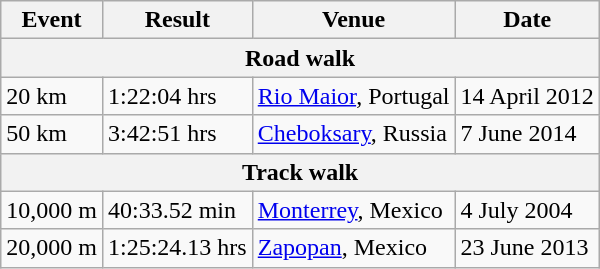<table class="wikitable">
<tr>
<th>Event</th>
<th>Result</th>
<th>Venue</th>
<th>Date</th>
</tr>
<tr>
<th colspan="4">Road walk</th>
</tr>
<tr>
<td>20 km</td>
<td>1:22:04 hrs</td>
<td><a href='#'>Rio Maior</a>, Portugal</td>
<td>14 April 2012</td>
</tr>
<tr>
<td>50 km</td>
<td>3:42:51 hrs</td>
<td><a href='#'>Cheboksary</a>, Russia</td>
<td>7 June 2014</td>
</tr>
<tr>
<th colspan="4">Track walk</th>
</tr>
<tr>
<td>10,000 m</td>
<td>40:33.52 min</td>
<td><a href='#'>Monterrey</a>, Mexico</td>
<td>4 July 2004</td>
</tr>
<tr>
<td>20,000 m</td>
<td>1:25:24.13 hrs </td>
<td><a href='#'>Zapopan</a>, Mexico</td>
<td>23 June 2013</td>
</tr>
</table>
